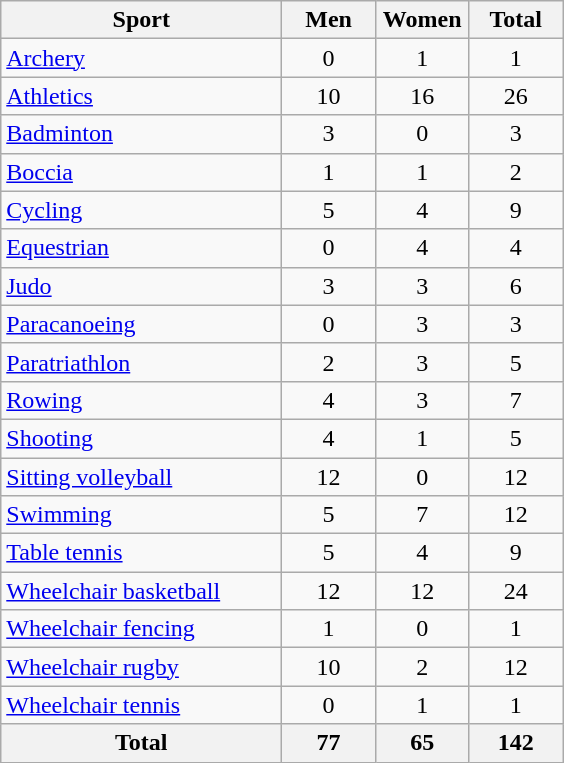<table class="wikitable sortable" style="text-align:center;">
<tr>
<th width=180>Sport</th>
<th width=55>Men</th>
<th width=55>Women</th>
<th width=55>Total</th>
</tr>
<tr>
<td align=left><a href='#'>Archery</a></td>
<td>0</td>
<td>1</td>
<td>1</td>
</tr>
<tr>
<td align=left><a href='#'>Athletics</a></td>
<td>10</td>
<td>16</td>
<td>26</td>
</tr>
<tr>
<td align=left><a href='#'>Badminton</a></td>
<td>3</td>
<td>0</td>
<td>3</td>
</tr>
<tr>
<td align=left><a href='#'>Boccia</a></td>
<td>1</td>
<td>1</td>
<td>2</td>
</tr>
<tr>
<td align=left><a href='#'>Cycling</a></td>
<td>5</td>
<td>4</td>
<td>9</td>
</tr>
<tr>
<td align=left><a href='#'>Equestrian</a></td>
<td>0</td>
<td>4</td>
<td>4</td>
</tr>
<tr>
<td align=left><a href='#'>Judo</a></td>
<td>3</td>
<td>3</td>
<td>6</td>
</tr>
<tr>
<td align=left><a href='#'>Paracanoeing</a></td>
<td>0</td>
<td>3</td>
<td>3</td>
</tr>
<tr>
<td align=left><a href='#'>Paratriathlon</a></td>
<td>2</td>
<td>3</td>
<td>5</td>
</tr>
<tr>
<td align=left><a href='#'>Rowing</a></td>
<td>4</td>
<td>3</td>
<td>7</td>
</tr>
<tr>
<td align=left><a href='#'>Shooting</a></td>
<td>4</td>
<td>1</td>
<td>5</td>
</tr>
<tr>
<td align=left><a href='#'>Sitting volleyball</a></td>
<td>12</td>
<td>0</td>
<td>12</td>
</tr>
<tr>
<td align=left><a href='#'>Swimming</a></td>
<td>5</td>
<td>7</td>
<td>12</td>
</tr>
<tr>
<td align=left><a href='#'>Table tennis</a></td>
<td>5</td>
<td>4</td>
<td>9</td>
</tr>
<tr>
<td align=left><a href='#'>Wheelchair basketball</a></td>
<td>12</td>
<td>12</td>
<td>24</td>
</tr>
<tr>
<td align=left><a href='#'>Wheelchair fencing</a></td>
<td>1</td>
<td>0</td>
<td>1</td>
</tr>
<tr>
<td align=left><a href='#'>Wheelchair rugby</a></td>
<td>10</td>
<td>2</td>
<td>12</td>
</tr>
<tr>
<td align=left><a href='#'>Wheelchair tennis</a></td>
<td>0</td>
<td>1</td>
<td>1</td>
</tr>
<tr>
<th>Total</th>
<th>77</th>
<th>65</th>
<th>142</th>
</tr>
</table>
